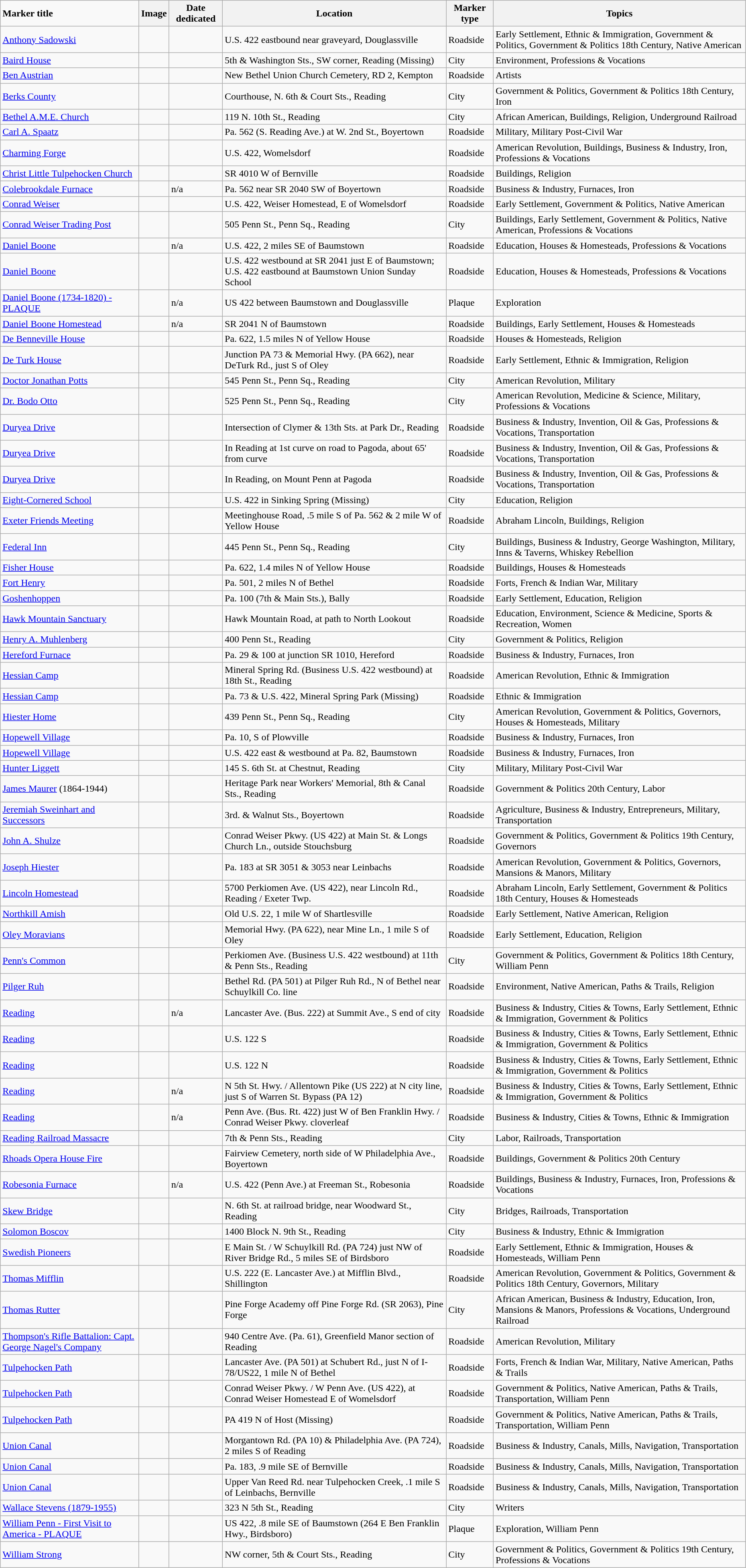<table class="wikitable sortable" style="width:98%">
<tr>
<td><strong>Marker title</strong></td>
<th class="unsortable"><strong>Image</strong></th>
<th><strong>Date dedicated</strong></th>
<th><strong>Location</strong></th>
<th><strong>Marker type</strong></th>
<th><strong>Topics</strong></th>
</tr>
<tr ->
<td><a href='#'>Anthony Sadowski</a></td>
<td></td>
<td></td>
<td>U.S. 422 eastbound near graveyard, Douglassville<br><small></small></td>
<td>Roadside</td>
<td>Early Settlement, Ethnic & Immigration, Government & Politics, Government & Politics 18th Century, Native American</td>
</tr>
<tr ->
<td><a href='#'>Baird House</a></td>
<td></td>
<td></td>
<td>5th & Washington Sts., SW corner, Reading (Missing)</td>
<td>City</td>
<td>Environment, Professions & Vocations</td>
</tr>
<tr ->
<td><a href='#'>Ben Austrian</a></td>
<td></td>
<td></td>
<td>New Bethel Union Church Cemetery, RD 2, Kempton<br><small></small></td>
<td>Roadside</td>
<td>Artists</td>
</tr>
<tr ->
<td><a href='#'>Berks County</a></td>
<td></td>
<td></td>
<td>Courthouse, N. 6th & Court Sts., Reading<br><small></small></td>
<td>City</td>
<td>Government & Politics, Government & Politics 18th Century, Iron</td>
</tr>
<tr ->
<td><a href='#'>Bethel A.M.E. Church</a></td>
<td></td>
<td></td>
<td>119 N. 10th St., Reading<br><small></small></td>
<td>City</td>
<td>African American, Buildings, Religion, Underground Railroad</td>
</tr>
<tr ->
<td><a href='#'>Carl A. Spaatz</a></td>
<td></td>
<td></td>
<td>Pa. 562 (S. Reading Ave.) at W. 2nd St., Boyertown<br><small></small></td>
<td>Roadside</td>
<td>Military, Military Post-Civil War</td>
</tr>
<tr ->
<td><a href='#'>Charming Forge</a></td>
<td></td>
<td></td>
<td>U.S. 422, Womelsdorf<br><small></small></td>
<td>Roadside</td>
<td>American Revolution, Buildings, Business & Industry, Iron, Professions & Vocations</td>
</tr>
<tr ->
<td><a href='#'>Christ Little Tulpehocken Church</a></td>
<td></td>
<td></td>
<td>SR 4010 W of Bernville<br><small></small></td>
<td>Roadside</td>
<td>Buildings, Religion</td>
</tr>
<tr ->
<td><a href='#'>Colebrookdale Furnace</a></td>
<td></td>
<td>n/a</td>
<td>Pa. 562 near SR 2040 SW of Boyertown<br><small></small></td>
<td>Roadside</td>
<td>Business & Industry, Furnaces, Iron</td>
</tr>
<tr ->
<td><a href='#'>Conrad Weiser</a></td>
<td></td>
<td></td>
<td>U.S. 422, Weiser Homestead, E of Womelsdorf<br><small></small></td>
<td>Roadside</td>
<td>Early Settlement, Government & Politics, Native American</td>
</tr>
<tr ->
<td><a href='#'>Conrad Weiser Trading Post</a></td>
<td></td>
<td></td>
<td>505 Penn St., Penn Sq., Reading<br><small></small></td>
<td>City</td>
<td>Buildings, Early Settlement, Government & Politics, Native American, Professions & Vocations</td>
</tr>
<tr ->
<td><a href='#'>Daniel Boone</a></td>
<td></td>
<td>n/a</td>
<td>U.S. 422, 2 miles SE of Baumstown<br><small></small></td>
<td>Roadside</td>
<td>Education, Houses & Homesteads, Professions & Vocations</td>
</tr>
<tr ->
<td><a href='#'>Daniel Boone</a></td>
<td></td>
<td></td>
<td>U.S. 422 westbound at SR 2041 just E of Baumstown; U.S. 422 eastbound at Baumstown Union Sunday School<br><small></small></td>
<td>Roadside</td>
<td>Education, Houses & Homesteads, Professions & Vocations</td>
</tr>
<tr ->
<td><a href='#'>Daniel Boone (1734-1820) - PLAQUE</a></td>
<td></td>
<td>n/a</td>
<td>US 422 between Baumstown and Douglassville<br><small></small></td>
<td>Plaque</td>
<td>Exploration</td>
</tr>
<tr ->
<td><a href='#'>Daniel Boone Homestead</a></td>
<td></td>
<td>n/a</td>
<td>SR 2041 N of Baumstown<br><small></small></td>
<td>Roadside</td>
<td>Buildings, Early Settlement, Houses & Homesteads</td>
</tr>
<tr ->
<td><a href='#'>De Benneville House</a></td>
<td></td>
<td></td>
<td>Pa. 622, 1.5 miles N of Yellow House<br><small></small></td>
<td>Roadside</td>
<td>Houses & Homesteads, Religion</td>
</tr>
<tr ->
<td><a href='#'>De Turk House</a></td>
<td></td>
<td></td>
<td>Junction PA 73 & Memorial Hwy. (PA 662), near DeTurk Rd., just S of Oley<br><small></small></td>
<td>Roadside</td>
<td>Early Settlement, Ethnic & Immigration, Religion</td>
</tr>
<tr ->
<td><a href='#'>Doctor Jonathan Potts</a></td>
<td></td>
<td></td>
<td>545 Penn St., Penn Sq., Reading<br><small></small></td>
<td>City</td>
<td>American Revolution, Military</td>
</tr>
<tr ->
<td><a href='#'>Dr. Bodo Otto</a></td>
<td></td>
<td></td>
<td>525 Penn St., Penn Sq., Reading<br><small></small></td>
<td>City</td>
<td>American Revolution, Medicine & Science, Military, Professions & Vocations</td>
</tr>
<tr ->
<td><a href='#'>Duryea Drive</a></td>
<td></td>
<td></td>
<td>Intersection of Clymer & 13th Sts. at Park Dr., Reading<br><small></small></td>
<td>Roadside</td>
<td>Business & Industry, Invention, Oil & Gas, Professions & Vocations, Transportation</td>
</tr>
<tr ->
<td><a href='#'>Duryea Drive</a></td>
<td></td>
<td></td>
<td>In Reading at 1st curve on road to Pagoda, about 65' from curve</td>
<td>Roadside</td>
<td>Business & Industry, Invention, Oil & Gas, Professions & Vocations, Transportation</td>
</tr>
<tr ->
<td><a href='#'>Duryea Drive</a></td>
<td></td>
<td></td>
<td>In Reading, on Mount Penn at Pagoda<br><small></small></td>
<td>Roadside</td>
<td>Business & Industry, Invention, Oil & Gas, Professions & Vocations, Transportation</td>
</tr>
<tr ->
<td><a href='#'>Eight-Cornered School</a></td>
<td></td>
<td></td>
<td>U.S. 422 in Sinking Spring (Missing)</td>
<td>City</td>
<td>Education, Religion</td>
</tr>
<tr ->
<td><a href='#'>Exeter Friends Meeting</a></td>
<td></td>
<td></td>
<td>Meetinghouse Road, .5 mile S of Pa. 562 & 2 mile W of Yellow House<br><small></small></td>
<td>Roadside</td>
<td>Abraham Lincoln, Buildings, Religion</td>
</tr>
<tr ->
<td><a href='#'>Federal Inn</a></td>
<td></td>
<td></td>
<td>445 Penn St., Penn Sq., Reading<br><small></small></td>
<td>City</td>
<td>Buildings, Business & Industry, George Washington, Military, Inns & Taverns, Whiskey Rebellion</td>
</tr>
<tr ->
<td><a href='#'>Fisher House</a></td>
<td></td>
<td></td>
<td>Pa. 622, 1.4 miles N of Yellow House<br><small></small></td>
<td>Roadside</td>
<td>Buildings, Houses & Homesteads</td>
</tr>
<tr ->
<td><a href='#'>Fort Henry</a></td>
<td></td>
<td></td>
<td>Pa. 501, 2 miles N of Bethel<br><small></small></td>
<td>Roadside</td>
<td>Forts, French & Indian War, Military</td>
</tr>
<tr ->
<td><a href='#'>Goshenhoppen</a></td>
<td></td>
<td></td>
<td>Pa. 100 (7th & Main Sts.), Bally<br><small></small></td>
<td>Roadside</td>
<td>Early Settlement, Education, Religion</td>
</tr>
<tr ->
<td><a href='#'>Hawk Mountain Sanctuary</a></td>
<td></td>
<td></td>
<td>Hawk Mountain Road, at path to North Lookout<br><small></small></td>
<td>Roadside</td>
<td>Education, Environment, Science & Medicine, Sports & Recreation, Women</td>
</tr>
<tr ->
<td><a href='#'>Henry A. Muhlenberg</a></td>
<td></td>
<td></td>
<td>400 Penn St., Reading<br><small></small></td>
<td>City</td>
<td>Government & Politics, Religion</td>
</tr>
<tr ->
<td><a href='#'>Hereford Furnace</a></td>
<td></td>
<td></td>
<td>Pa. 29 & 100 at junction SR 1010, Hereford<br><small></small></td>
<td>Roadside</td>
<td>Business & Industry, Furnaces, Iron</td>
</tr>
<tr ->
<td><a href='#'>Hessian Camp</a></td>
<td></td>
<td></td>
<td>Mineral Spring Rd. (Business U.S. 422 westbound) at 18th St., Reading<br><small></small></td>
<td>Roadside</td>
<td>American Revolution, Ethnic & Immigration</td>
</tr>
<tr ->
<td><a href='#'>Hessian Camp</a></td>
<td></td>
<td></td>
<td>Pa. 73 & U.S. 422, Mineral Spring Park (Missing)</td>
<td>Roadside</td>
<td>Ethnic & Immigration</td>
</tr>
<tr ->
<td><a href='#'>Hiester Home</a></td>
<td></td>
<td></td>
<td>439 Penn St., Penn Sq., Reading<br><small></small></td>
<td>City</td>
<td>American Revolution, Government & Politics, Governors, Houses & Homesteads, Military</td>
</tr>
<tr ->
<td><a href='#'>Hopewell Village</a></td>
<td></td>
<td></td>
<td>Pa. 10, S of Plowville</td>
<td>Roadside</td>
<td>Business & Industry, Furnaces, Iron</td>
</tr>
<tr ->
<td><a href='#'>Hopewell Village</a></td>
<td></td>
<td></td>
<td>U.S. 422 east & westbound at Pa. 82, Baumstown<br><small></small></td>
<td>Roadside</td>
<td>Business & Industry, Furnaces, Iron</td>
</tr>
<tr ->
<td><a href='#'>Hunter Liggett</a></td>
<td></td>
<td></td>
<td>145 S. 6th St. at Chestnut, Reading<br><small></small></td>
<td>City</td>
<td>Military, Military Post-Civil War</td>
</tr>
<tr ->
<td><a href='#'>James Maurer</a> (1864-1944)</td>
<td></td>
<td></td>
<td>Heritage Park near Workers' Memorial, 8th & Canal Sts., Reading<br><small></small></td>
<td>Roadside</td>
<td>Government & Politics 20th Century, Labor</td>
</tr>
<tr ->
<td><a href='#'>Jeremiah Sweinhart and Successors</a></td>
<td></td>
<td></td>
<td>3rd. & Walnut Sts., Boyertown<br><small></small></td>
<td>Roadside</td>
<td>Agriculture, Business & Industry, Entrepreneurs, Military, Transportation</td>
</tr>
<tr ->
<td><a href='#'>John A. Shulze</a></td>
<td></td>
<td></td>
<td>Conrad Weiser Pkwy. (US 422) at Main St. & Longs Church Ln., outside Stouchsburg<br><small></small></td>
<td>Roadside</td>
<td>Government & Politics, Government & Politics 19th Century, Governors</td>
</tr>
<tr ->
<td><a href='#'>Joseph Hiester</a></td>
<td></td>
<td></td>
<td>Pa. 183 at SR 3051 & 3053 near Leinbachs<br><small></small></td>
<td>Roadside</td>
<td>American Revolution, Government & Politics, Governors, Mansions & Manors, Military</td>
</tr>
<tr ->
<td><a href='#'>Lincoln Homestead</a></td>
<td></td>
<td></td>
<td>5700 Perkiomen Ave. (US 422), near Lincoln Rd., Reading / Exeter Twp.</td>
<td>Roadside</td>
<td>Abraham Lincoln, Early Settlement, Government & Politics 18th Century, Houses & Homesteads</td>
</tr>
<tr ->
<td><a href='#'>Northkill Amish</a></td>
<td></td>
<td></td>
<td>Old U.S. 22, 1 mile W of Shartlesville<br><small></small></td>
<td>Roadside</td>
<td>Early Settlement, Native American, Religion</td>
</tr>
<tr ->
<td><a href='#'>Oley Moravians</a></td>
<td></td>
<td></td>
<td>Memorial Hwy. (PA 622), near Mine Ln., 1 mile S of Oley<br><small></small></td>
<td>Roadside</td>
<td>Early Settlement, Education, Religion</td>
</tr>
<tr ->
<td><a href='#'>Penn's Common</a></td>
<td></td>
<td></td>
<td>Perkiomen Ave. (Business U.S. 422 westbound) at 11th & Penn Sts., Reading<br><small></small></td>
<td>City</td>
<td>Government & Politics, Government & Politics 18th Century, William Penn</td>
</tr>
<tr ->
<td><a href='#'>Pilger Ruh</a></td>
<td></td>
<td></td>
<td>Bethel Rd. (PA 501) at Pilger Ruh Rd., N of Bethel near Schuylkill Co. line<br><small></small></td>
<td>Roadside</td>
<td>Environment, Native American, Paths & Trails, Religion</td>
</tr>
<tr ->
<td><a href='#'>Reading</a></td>
<td></td>
<td>n/a</td>
<td>Lancaster Ave. (Bus. 222) at Summit Ave., S end of city<br><small></small></td>
<td>Roadside</td>
<td>Business & Industry, Cities & Towns, Early Settlement, Ethnic & Immigration, Government & Politics</td>
</tr>
<tr ->
<td><a href='#'>Reading</a></td>
<td></td>
<td></td>
<td>U.S. 122 S</td>
<td>Roadside</td>
<td>Business & Industry, Cities & Towns, Early Settlement, Ethnic & Immigration, Government & Politics</td>
</tr>
<tr ->
<td><a href='#'>Reading</a></td>
<td></td>
<td></td>
<td>U.S. 122 N</td>
<td>Roadside</td>
<td>Business & Industry, Cities & Towns, Early Settlement, Ethnic & Immigration, Government & Politics</td>
</tr>
<tr ->
<td><a href='#'>Reading</a></td>
<td></td>
<td>n/a</td>
<td>N 5th St. Hwy. / Allentown Pike (US 222) at N city line, just S of Warren St. Bypass (PA 12)</td>
<td>Roadside</td>
<td>Business & Industry, Cities & Towns, Early Settlement, Ethnic & Immigration, Government & Politics</td>
</tr>
<tr ->
<td><a href='#'>Reading</a></td>
<td></td>
<td>n/a</td>
<td>Penn Ave. (Bus. Rt. 422) just W of Ben Franklin Hwy. / Conrad Weiser Pkwy. cloverleaf<br><small></small></td>
<td>Roadside</td>
<td>Business & Industry, Cities & Towns, Ethnic & Immigration</td>
</tr>
<tr ->
<td><a href='#'>Reading Railroad Massacre</a></td>
<td></td>
<td></td>
<td>7th & Penn Sts., Reading<br><small></small></td>
<td>City</td>
<td>Labor, Railroads, Transportation</td>
</tr>
<tr ->
<td><a href='#'>Rhoads Opera House Fire</a></td>
<td></td>
<td></td>
<td>Fairview Cemetery, north side of W Philadelphia Ave., Boyertown</td>
<td>Roadside</td>
<td>Buildings, Government & Politics 20th Century</td>
</tr>
<tr ->
<td><a href='#'>Robesonia Furnace</a></td>
<td></td>
<td>n/a</td>
<td>U.S. 422 (Penn Ave.) at Freeman St., Robesonia<br><small></small></td>
<td>Roadside</td>
<td>Buildings, Business & Industry, Furnaces, Iron, Professions & Vocations</td>
</tr>
<tr ->
<td><a href='#'>Skew Bridge</a></td>
<td></td>
<td></td>
<td>N. 6th St. at railroad bridge, near Woodward St., Reading<br><small></small></td>
<td>City</td>
<td>Bridges, Railroads, Transportation</td>
</tr>
<tr ->
<td><a href='#'>Solomon Boscov</a></td>
<td></td>
<td></td>
<td>1400 Block N. 9th St., Reading<br><small></small></td>
<td>City</td>
<td>Business & Industry, Ethnic & Immigration</td>
</tr>
<tr ->
<td><a href='#'>Swedish Pioneers</a></td>
<td></td>
<td></td>
<td>E Main St. / W Schuylkill Rd. (PA 724) just NW of River Bridge Rd., 5 miles SE of Birdsboro<br><small></small></td>
<td>Roadside</td>
<td>Early Settlement, Ethnic & Immigration, Houses & Homesteads, William Penn</td>
</tr>
<tr ->
<td><a href='#'>Thomas Mifflin</a></td>
<td></td>
<td></td>
<td>U.S. 222 (E. Lancaster Ave.) at Mifflin Blvd., Shillington<br><small></small></td>
<td>Roadside</td>
<td>American Revolution, Government & Politics, Government & Politics 18th Century, Governors, Military</td>
</tr>
<tr ->
<td><a href='#'>Thomas Rutter</a></td>
<td></td>
<td></td>
<td>Pine Forge Academy off Pine Forge Rd. (SR 2063), Pine Forge<br><small></small></td>
<td>City</td>
<td>African American, Business & Industry, Education, Iron, Mansions & Manors, Professions & Vocations, Underground Railroad</td>
</tr>
<tr ->
<td><a href='#'>Thompson's Rifle Battalion: Capt. George Nagel's Company</a></td>
<td></td>
<td></td>
<td>940 Centre Ave. (Pa. 61), Greenfield Manor section of Reading</td>
<td>Roadside</td>
<td>American Revolution, Military</td>
</tr>
<tr ->
<td><a href='#'>Tulpehocken Path</a></td>
<td></td>
<td></td>
<td>Lancaster Ave. (PA 501) at Schubert Rd., just N of I-78/US22, 1 mile N of Bethel <br><small></small></td>
<td>Roadside</td>
<td>Forts, French & Indian War, Military, Native American, Paths & Trails</td>
</tr>
<tr ->
<td><a href='#'>Tulpehocken Path</a></td>
<td></td>
<td></td>
<td>Conrad Weiser Pkwy. / W Penn Ave. (US 422), at Conrad Weiser Homestead E of Womelsdorf<br><small></small></td>
<td>Roadside</td>
<td>Government & Politics, Native American, Paths & Trails, Transportation, William Penn</td>
</tr>
<tr ->
<td><a href='#'>Tulpehocken Path</a></td>
<td></td>
<td></td>
<td>PA 419 N of Host (Missing)</td>
<td>Roadside</td>
<td>Government & Politics, Native American, Paths & Trails, Transportation, William Penn</td>
</tr>
<tr ->
<td><a href='#'>Union Canal</a></td>
<td></td>
<td></td>
<td>Morgantown Rd. (PA 10) & Philadelphia Ave. (PA 724), 2 miles S of Reading<br><small></small></td>
<td>Roadside</td>
<td>Business & Industry, Canals, Mills, Navigation, Transportation</td>
</tr>
<tr ->
<td><a href='#'>Union Canal</a></td>
<td></td>
<td></td>
<td>Pa. 183, .9 mile SE of Bernville</td>
<td>Roadside</td>
<td>Business & Industry, Canals, Mills, Navigation, Transportation</td>
</tr>
<tr ->
<td><a href='#'>Union Canal</a></td>
<td></td>
<td></td>
<td>Upper Van Reed Rd. near Tulpehocken Creek, .1 mile S of Leinbachs, Bernville</td>
<td>Roadside</td>
<td>Business & Industry, Canals, Mills, Navigation, Transportation</td>
</tr>
<tr ->
<td><a href='#'>Wallace Stevens (1879-1955)</a></td>
<td></td>
<td></td>
<td>323 N 5th St., Reading<br><small></small></td>
<td>City</td>
<td>Writers</td>
</tr>
<tr ->
<td><a href='#'>William Penn - First Visit to America - PLAQUE</a></td>
<td></td>
<td></td>
<td>US 422, .8 mile SE of Baumstown (264 E Ben Franklin Hwy., Birdsboro)<br><small></small></td>
<td>Plaque</td>
<td>Exploration, William Penn</td>
</tr>
<tr ->
<td><a href='#'>William Strong</a></td>
<td></td>
<td></td>
<td>NW corner, 5th & Court Sts., Reading<br><small></small></td>
<td>City</td>
<td>Government & Politics, Government & Politics 19th Century, Professions & Vocations</td>
</tr>
</table>
